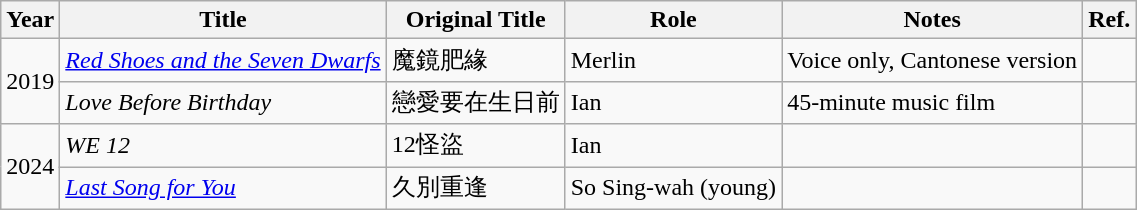<table class="wikitable plainrowheaders">
<tr>
<th>Year</th>
<th>Title</th>
<th>Original Title</th>
<th>Role</th>
<th>Notes</th>
<th>Ref.</th>
</tr>
<tr>
<td rowspan="2">2019</td>
<td><em><a href='#'>Red Shoes and the Seven Dwarfs</a></em></td>
<td>魔鏡肥緣</td>
<td>Merlin</td>
<td>Voice only, Cantonese version</td>
<td></td>
</tr>
<tr>
<td><em>Love Before Birthday</em></td>
<td>戀愛要在生日前</td>
<td>Ian</td>
<td>45-minute music film</td>
<td></td>
</tr>
<tr>
<td rowspan="2">2024</td>
<td><em>WE 12</em></td>
<td>12怪盜</td>
<td>Ian</td>
<td></td>
<td></td>
</tr>
<tr>
<td><em><a href='#'>Last Song for You</a></em></td>
<td>久別重逢</td>
<td>So Sing-wah (young)</td>
<td></td>
<td></td>
</tr>
</table>
